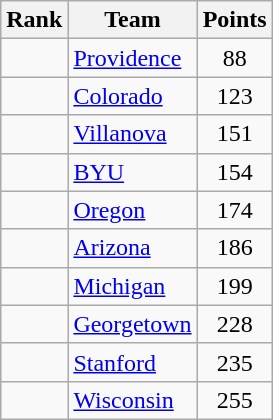<table class="wikitable sortable" style="text-align:center">
<tr>
<th>Rank</th>
<th>Team</th>
<th>Points</th>
</tr>
<tr>
<td></td>
<td align=left><a href='#'>Providence</a></td>
<td>88</td>
</tr>
<tr>
<td></td>
<td align=left><a href='#'>Colorado</a></td>
<td>123</td>
</tr>
<tr>
<td></td>
<td align=left><a href='#'>Villanova</a></td>
<td>151</td>
</tr>
<tr>
<td></td>
<td align=left><a href='#'>BYU</a></td>
<td>154</td>
</tr>
<tr>
<td></td>
<td align=left><a href='#'>Oregon</a></td>
<td>174</td>
</tr>
<tr>
<td></td>
<td align=left><a href='#'>Arizona</a></td>
<td>186</td>
</tr>
<tr>
<td></td>
<td align=left><a href='#'>Michigan</a></td>
<td>199</td>
</tr>
<tr>
<td></td>
<td align=left><a href='#'>Georgetown</a></td>
<td>228</td>
</tr>
<tr>
<td></td>
<td align=left><a href='#'>Stanford</a></td>
<td>235</td>
</tr>
<tr>
<td></td>
<td align=left><a href='#'>Wisconsin</a></td>
<td>255</td>
</tr>
</table>
